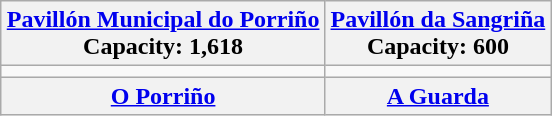<table class="wikitable" style="text-align:center;margin:1em auto;">
<tr>
<th><a href='#'>Pavillón Municipal do Porriño</a><br>Capacity: 1,618</th>
<th><a href='#'>Pavillón da Sangriña</a><br>Capacity: 600</th>
</tr>
<tr>
<td></td>
<td></td>
</tr>
<tr>
<th><a href='#'>O Porriño</a></th>
<th><a href='#'>A Guarda</a></th>
</tr>
</table>
